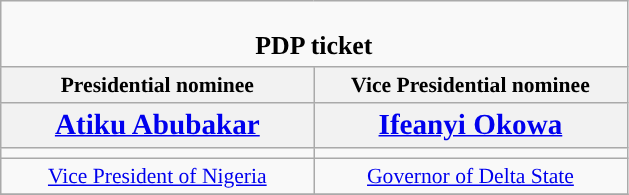<table class="wikitable" style="font-size:90%; text-align:center;">
<tr>
<td colspan="5" style="background:"><br><big><strong>PDP ticket</strong></big></td>
</tr>
<tr>
<th>Presidential nominee</th>
<th>Vice Presidential nominee</th>
</tr>
<tr>
<th style="width:3em; font-size:135%; width:200px;"><a href='#'>Atiku Abubakar</a></th>
<th style="width:3em; font-size:135%; width:200px;"><a href='#'>Ifeanyi Okowa</a></th>
</tr>
<tr>
<td></td>
<td></td>
</tr>
<tr>
<td><a href='#'>Vice President of Nigeria</a><br></td>
<td><a href='#'>Governor of Delta State</a><br></td>
</tr>
<tr>
</tr>
</table>
